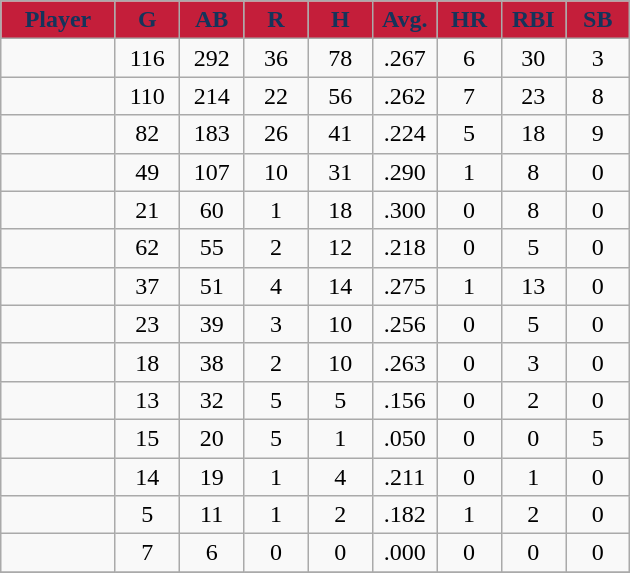<table class="wikitable sortable">
<tr>
<th style="background:#C41E3A;color:#14345B;" width="16%">Player</th>
<th style="background:#C41E3A;color:#14345B;" width="9%">G</th>
<th style="background:#C41E3A;color:#14345B;" width="9%">AB</th>
<th style="background:#C41E3A;color:#14345B;" width="9%">R</th>
<th style="background:#C41E3A;color:#14345B;" width="9%">H</th>
<th style="background:#C41E3A;color:#14345B;" width="9%">Avg.</th>
<th style="background:#C41E3A;color:#14345B;" width="9%">HR</th>
<th style="background:#C41E3A;color:#14345B;" width="9%">RBI</th>
<th style="background:#C41E3A;color:#14345B;" width="9%">SB</th>
</tr>
<tr align="center">
<td></td>
<td>116</td>
<td>292</td>
<td>36</td>
<td>78</td>
<td>.267</td>
<td>6</td>
<td>30</td>
<td>3</td>
</tr>
<tr align="center">
<td></td>
<td>110</td>
<td>214</td>
<td>22</td>
<td>56</td>
<td>.262</td>
<td>7</td>
<td>23</td>
<td>8</td>
</tr>
<tr align="center">
<td></td>
<td>82</td>
<td>183</td>
<td>26</td>
<td>41</td>
<td>.224</td>
<td>5</td>
<td>18</td>
<td>9</td>
</tr>
<tr align="center">
<td></td>
<td>49</td>
<td>107</td>
<td>10</td>
<td>31</td>
<td>.290</td>
<td>1</td>
<td>8</td>
<td>0</td>
</tr>
<tr align="center">
<td></td>
<td>21</td>
<td>60</td>
<td>1</td>
<td>18</td>
<td>.300</td>
<td>0</td>
<td>8</td>
<td>0</td>
</tr>
<tr align="center">
<td></td>
<td>62</td>
<td>55</td>
<td>2</td>
<td>12</td>
<td>.218</td>
<td>0</td>
<td>5</td>
<td>0</td>
</tr>
<tr align="center">
<td></td>
<td>37</td>
<td>51</td>
<td>4</td>
<td>14</td>
<td>.275</td>
<td>1</td>
<td>13</td>
<td>0</td>
</tr>
<tr align="center">
<td></td>
<td>23</td>
<td>39</td>
<td>3</td>
<td>10</td>
<td>.256</td>
<td>0</td>
<td>5</td>
<td>0</td>
</tr>
<tr align="center">
<td></td>
<td>18</td>
<td>38</td>
<td>2</td>
<td>10</td>
<td>.263</td>
<td>0</td>
<td>3</td>
<td>0</td>
</tr>
<tr align="center">
<td></td>
<td>13</td>
<td>32</td>
<td>5</td>
<td>5</td>
<td>.156</td>
<td>0</td>
<td>2</td>
<td>0</td>
</tr>
<tr align="center">
<td></td>
<td>15</td>
<td>20</td>
<td>5</td>
<td>1</td>
<td>.050</td>
<td>0</td>
<td>0</td>
<td>5</td>
</tr>
<tr align="center">
<td></td>
<td>14</td>
<td>19</td>
<td>1</td>
<td>4</td>
<td>.211</td>
<td>0</td>
<td>1</td>
<td>0</td>
</tr>
<tr align="center">
<td></td>
<td>5</td>
<td>11</td>
<td>1</td>
<td>2</td>
<td>.182</td>
<td>1</td>
<td>2</td>
<td>0</td>
</tr>
<tr align="center">
<td></td>
<td>7</td>
<td>6</td>
<td>0</td>
<td>0</td>
<td>.000</td>
<td>0</td>
<td>0</td>
<td>0</td>
</tr>
<tr align="center">
</tr>
</table>
